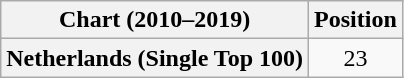<table class="wikitable plainrowheaders" style="text-align:center">
<tr>
<th>Chart (2010–2019)</th>
<th>Position</th>
</tr>
<tr>
<th scope="row">Netherlands (Single Top 100)</th>
<td>23</td>
</tr>
</table>
